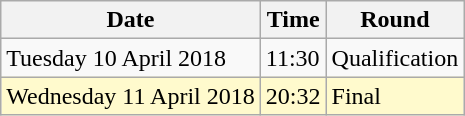<table class="wikitable">
<tr>
<th>Date</th>
<th>Time</th>
<th>Round</th>
</tr>
<tr>
<td>Tuesday 10 April 2018</td>
<td>11:30</td>
<td>Qualification</td>
</tr>
<tr>
<td style=background:lemonchiffon>Wednesday 11 April 2018</td>
<td style=background:lemonchiffon>20:32</td>
<td style=background:lemonchiffon>Final</td>
</tr>
</table>
